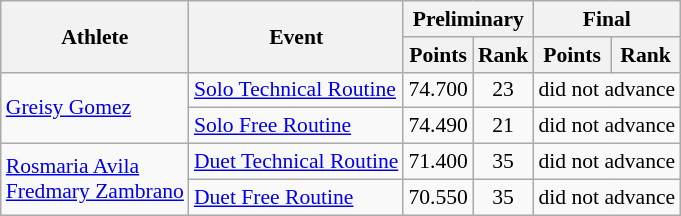<table class=wikitable style="font-size:90%">
<tr>
<th rowspan="2">Athlete</th>
<th rowspan="2">Event</th>
<th colspan="2">Preliminary</th>
<th colspan="2">Final</th>
</tr>
<tr>
<th>Points</th>
<th>Rank</th>
<th>Points</th>
<th>Rank</th>
</tr>
<tr>
<td rowspan="2"><a href='#'>Greisy Gomez</a></td>
<td><a href='#'>Solo Technical Routine</a></td>
<td align=center>74.700</td>
<td align=center>23</td>
<td align=center colspan=2>did not advance</td>
</tr>
<tr>
<td><a href='#'>Solo Free Routine</a></td>
<td align=center>74.490</td>
<td align=center>21</td>
<td align=center colspan=2>did not advance</td>
</tr>
<tr>
<td rowspan="2"><a href='#'>Rosmaria Avila</a><br><a href='#'>Fredmary Zambrano</a></td>
<td><a href='#'>Duet Technical Routine</a></td>
<td align=center>71.400</td>
<td align=center>35</td>
<td align=center colspan=2>did not advance</td>
</tr>
<tr>
<td><a href='#'>Duet Free Routine</a></td>
<td align=center>70.550</td>
<td align=center>35</td>
<td align=center colspan=2>did not advance</td>
</tr>
</table>
